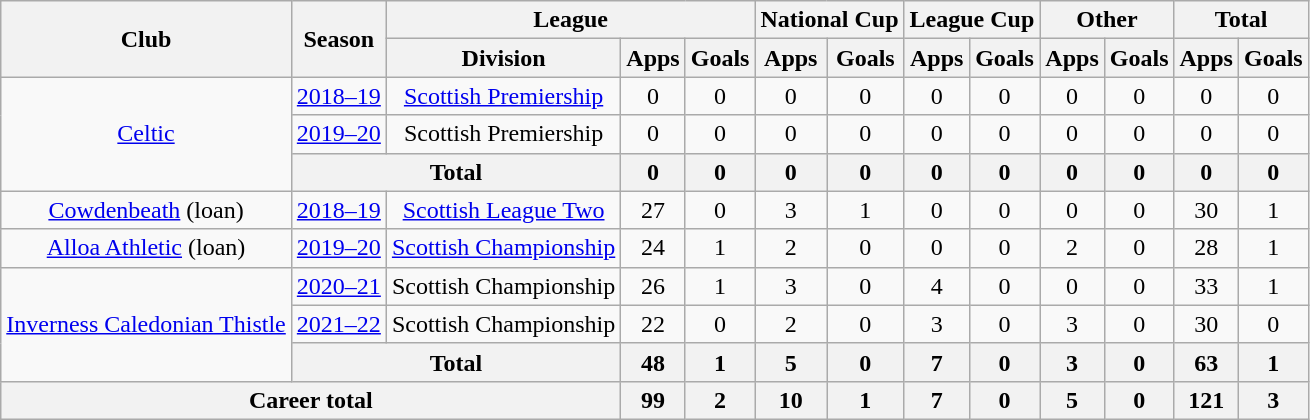<table class="wikitable" style="text-align: center;">
<tr>
<th rowspan="2">Club</th>
<th rowspan="2">Season</th>
<th colspan="3">League</th>
<th colspan="2">National Cup</th>
<th colspan="2">League Cup</th>
<th colspan="2">Other</th>
<th colspan="2">Total</th>
</tr>
<tr>
<th>Division</th>
<th>Apps</th>
<th>Goals</th>
<th>Apps</th>
<th>Goals</th>
<th>Apps</th>
<th>Goals</th>
<th>Apps</th>
<th>Goals</th>
<th>Apps</th>
<th>Goals</th>
</tr>
<tr>
<td rowspan=3><a href='#'>Celtic</a></td>
<td><a href='#'>2018–19</a></td>
<td><a href='#'>Scottish Premiership</a></td>
<td>0</td>
<td>0</td>
<td>0</td>
<td>0</td>
<td>0</td>
<td>0</td>
<td>0</td>
<td>0</td>
<td>0</td>
<td>0</td>
</tr>
<tr>
<td><a href='#'>2019–20</a></td>
<td>Scottish Premiership</td>
<td>0</td>
<td>0</td>
<td>0</td>
<td>0</td>
<td>0</td>
<td>0</td>
<td>0</td>
<td>0</td>
<td>0</td>
<td>0</td>
</tr>
<tr>
<th colspan=2>Total</th>
<th>0</th>
<th>0</th>
<th>0</th>
<th>0</th>
<th>0</th>
<th>0</th>
<th>0</th>
<th>0</th>
<th>0</th>
<th>0</th>
</tr>
<tr>
<td><a href='#'>Cowdenbeath</a> (loan)</td>
<td><a href='#'>2018–19</a></td>
<td><a href='#'>Scottish League Two</a></td>
<td>27</td>
<td>0</td>
<td>3</td>
<td>1</td>
<td>0</td>
<td>0</td>
<td>0</td>
<td>0</td>
<td>30</td>
<td>1</td>
</tr>
<tr>
<td><a href='#'>Alloa Athletic</a> (loan)</td>
<td><a href='#'>2019–20</a></td>
<td><a href='#'>Scottish Championship</a></td>
<td>24</td>
<td>1</td>
<td>2</td>
<td>0</td>
<td>0</td>
<td>0</td>
<td>2</td>
<td>0</td>
<td>28</td>
<td>1</td>
</tr>
<tr>
<td rowspan="3"><a href='#'>Inverness Caledonian Thistle</a></td>
<td><a href='#'>2020–21</a></td>
<td>Scottish Championship</td>
<td>26</td>
<td>1</td>
<td>3</td>
<td>0</td>
<td>4</td>
<td>0</td>
<td>0</td>
<td>0</td>
<td>33</td>
<td>1</td>
</tr>
<tr>
<td><a href='#'>2021–22</a></td>
<td>Scottish Championship</td>
<td>22</td>
<td>0</td>
<td>2</td>
<td>0</td>
<td>3</td>
<td>0</td>
<td>3</td>
<td>0</td>
<td>30</td>
<td>0</td>
</tr>
<tr>
<th colspan="2">Total</th>
<th>48</th>
<th>1</th>
<th>5</th>
<th>0</th>
<th>7</th>
<th>0</th>
<th>3</th>
<th>0</th>
<th>63</th>
<th>1</th>
</tr>
<tr>
<th colspan="3">Career total</th>
<th>99</th>
<th>2</th>
<th>10</th>
<th>1</th>
<th>7</th>
<th>0</th>
<th>5</th>
<th>0</th>
<th>121</th>
<th>3</th>
</tr>
</table>
